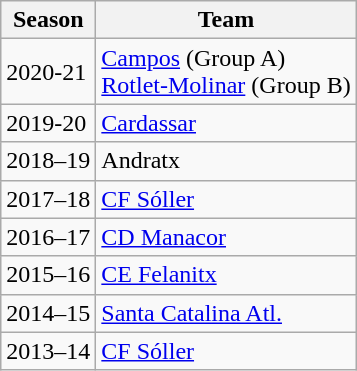<table class="wikitable">
<tr>
<th>Season</th>
<th>Team</th>
</tr>
<tr>
<td>2020-21</td>
<td><a href='#'>Campos</a> (Group A)<br><a href='#'>Rotlet-Molinar</a> (Group B)</td>
</tr>
<tr>
<td>2019-20</td>
<td><a href='#'>Cardassar</a></td>
</tr>
<tr>
<td>2018–19</td>
<td>Andratx</td>
</tr>
<tr>
<td>2017–18</td>
<td><a href='#'>CF Sóller</a></td>
</tr>
<tr>
<td>2016–17</td>
<td><a href='#'>CD Manacor</a></td>
</tr>
<tr>
<td>2015–16</td>
<td><a href='#'>CE Felanitx</a></td>
</tr>
<tr>
<td>2014–15</td>
<td><a href='#'>Santa Catalina Atl.</a></td>
</tr>
<tr>
<td>2013–14</td>
<td><a href='#'>CF Sóller</a></td>
</tr>
</table>
